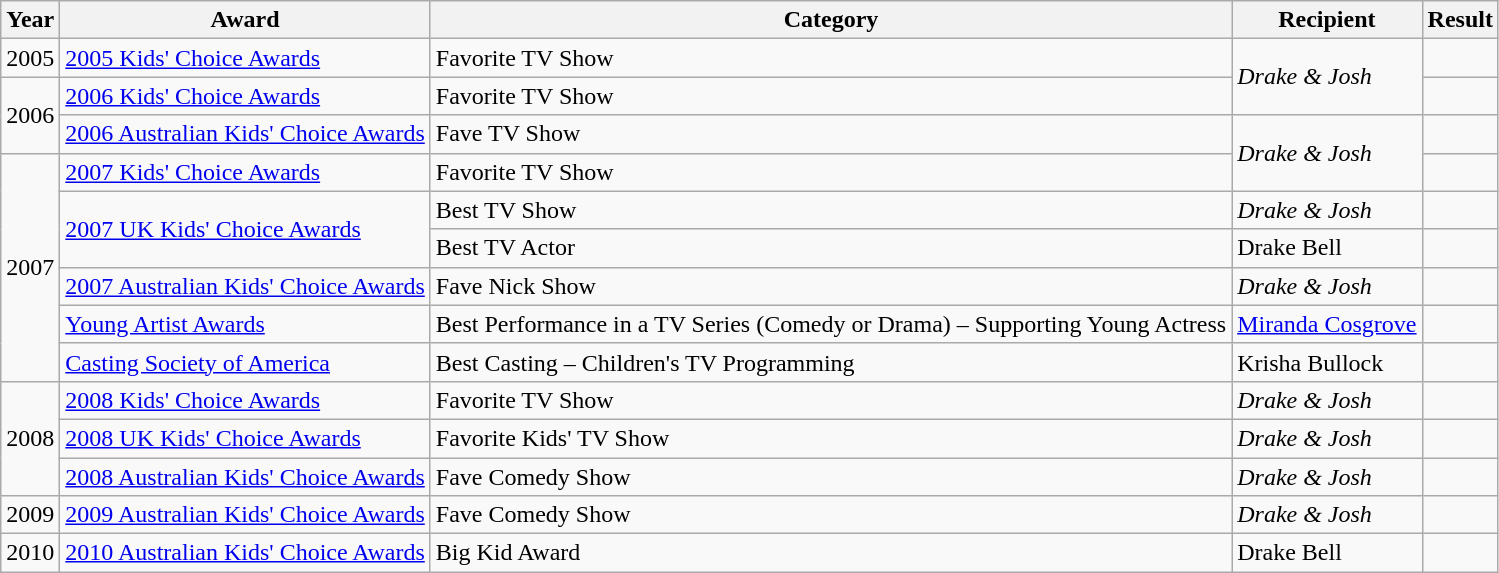<table class="wikitable">
<tr>
<th>Year</th>
<th>Award</th>
<th>Category</th>
<th>Recipient</th>
<th>Result</th>
</tr>
<tr>
<td>2005</td>
<td><a href='#'>2005 Kids' Choice Awards</a></td>
<td>Favorite TV Show</td>
<td rowspan="2"><em>Drake & Josh</em></td>
<td></td>
</tr>
<tr>
<td rowspan="2">2006</td>
<td><a href='#'>2006 Kids' Choice Awards</a></td>
<td>Favorite TV Show</td>
<td></td>
</tr>
<tr>
<td><a href='#'>2006 Australian Kids' Choice Awards</a></td>
<td>Fave TV Show</td>
<td rowspan="2"><em>Drake & Josh</em></td>
<td></td>
</tr>
<tr>
<td rowspan="6">2007</td>
<td><a href='#'>2007 Kids' Choice Awards</a></td>
<td>Favorite TV Show</td>
<td></td>
</tr>
<tr>
<td rowspan=2><a href='#'>2007 UK Kids' Choice Awards</a></td>
<td>Best TV Show</td>
<td><em>Drake & Josh</em></td>
<td></td>
</tr>
<tr>
<td>Best TV Actor</td>
<td>Drake Bell</td>
<td></td>
</tr>
<tr>
<td><a href='#'>2007 Australian Kids' Choice Awards</a></td>
<td>Fave Nick Show</td>
<td><em>Drake & Josh</em></td>
<td></td>
</tr>
<tr>
<td><a href='#'>Young Artist Awards</a></td>
<td>Best Performance in a TV Series (Comedy or Drama) – Supporting Young Actress</td>
<td><a href='#'>Miranda Cosgrove</a></td>
<td></td>
</tr>
<tr>
<td><a href='#'>Casting Society of America</a></td>
<td>Best Casting – Children's TV Programming</td>
<td>Krisha Bullock</td>
<td></td>
</tr>
<tr>
<td rowspan="3">2008</td>
<td><a href='#'>2008 Kids' Choice Awards</a></td>
<td>Favorite TV Show</td>
<td><em>Drake & Josh</em></td>
<td></td>
</tr>
<tr>
<td><a href='#'>2008 UK Kids' Choice Awards</a></td>
<td>Favorite Kids' TV Show</td>
<td><em>Drake & Josh</em></td>
<td></td>
</tr>
<tr>
<td><a href='#'>2008 Australian Kids' Choice Awards</a></td>
<td>Fave Comedy Show</td>
<td><em>Drake & Josh</em></td>
<td></td>
</tr>
<tr>
<td>2009</td>
<td><a href='#'>2009 Australian Kids' Choice Awards</a></td>
<td>Fave Comedy Show</td>
<td><em>Drake & Josh</em></td>
<td></td>
</tr>
<tr>
<td>2010</td>
<td><a href='#'>2010 Australian Kids' Choice Awards</a></td>
<td>Big Kid Award</td>
<td>Drake Bell</td>
<td></td>
</tr>
</table>
